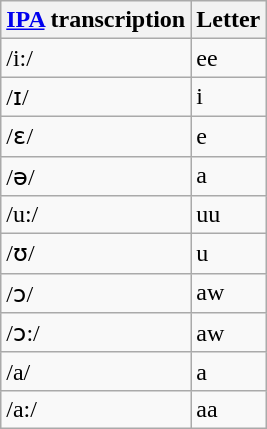<table class="wikitable">
<tr>
<th><a href='#'>IPA</a> transcription</th>
<th>Letter</th>
</tr>
<tr>
<td>/i:/</td>
<td>ee</td>
</tr>
<tr>
<td>/ɪ/</td>
<td>i</td>
</tr>
<tr>
<td>/ɛ/</td>
<td>e</td>
</tr>
<tr>
<td>/ə/</td>
<td>a</td>
</tr>
<tr>
<td>/u:/</td>
<td>uu</td>
</tr>
<tr>
<td>/ʊ/</td>
<td>u</td>
</tr>
<tr>
<td>/ɔ/</td>
<td>aw</td>
</tr>
<tr>
<td>/ɔ:/</td>
<td>aw</td>
</tr>
<tr>
<td>/a/</td>
<td>a</td>
</tr>
<tr>
<td>/a:/</td>
<td>aa</td>
</tr>
</table>
